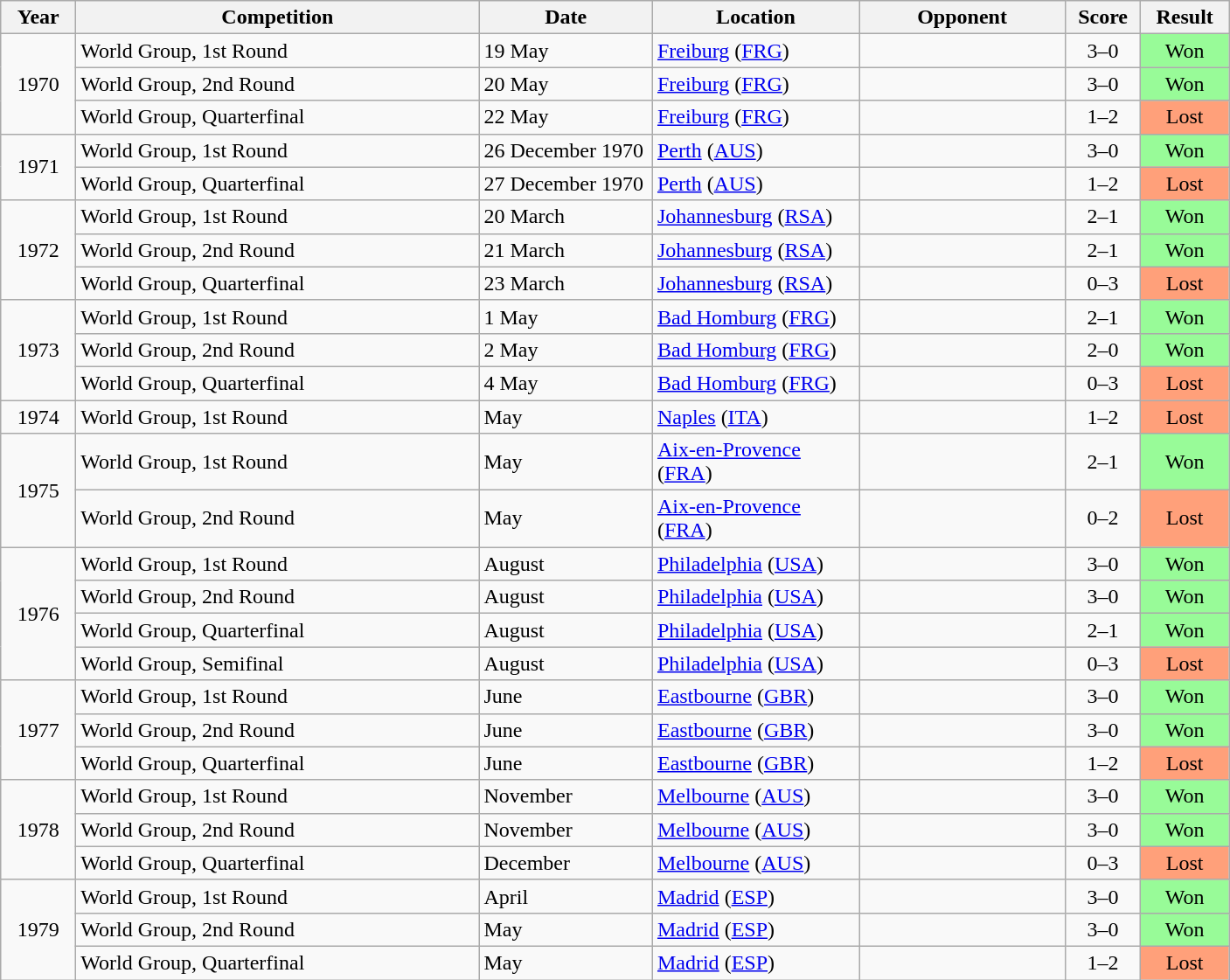<table class="wikitable collapsible collapsed">
<tr>
<th style="width:50px">Year</th>
<th style="width:300px">Competition</th>
<th style="width:125px">Date</th>
<th style="width:150px">Location</th>
<th style="width:150px">Opponent</th>
<th style="width:50px">Score</th>
<th style="width:60px">Result</th>
</tr>
<tr>
<td align="center" rowspan="3">1970</td>
<td>World Group, 1st Round</td>
<td>19 May</td>
<td><a href='#'>Freiburg</a> (<a href='#'>FRG</a>)</td>
<td></td>
<td align="center">3–0</td>
<td align="center" bgcolor="#98FB98">Won</td>
</tr>
<tr>
<td>World Group, 2nd Round</td>
<td>20 May</td>
<td><a href='#'>Freiburg</a> (<a href='#'>FRG</a>)</td>
<td></td>
<td align="center">3–0</td>
<td align="center" bgcolor="#98FB98">Won</td>
</tr>
<tr>
<td>World Group, Quarterfinal</td>
<td>22 May</td>
<td><a href='#'>Freiburg</a> (<a href='#'>FRG</a>)</td>
<td></td>
<td align="center">1–2</td>
<td align="center" bgcolor="#FFA07A">Lost</td>
</tr>
<tr>
<td align="center" rowspan="2">1971</td>
<td>World Group, 1st Round</td>
<td>26 December 1970</td>
<td><a href='#'>Perth</a> (<a href='#'>AUS</a>)</td>
<td></td>
<td align="center">3–0</td>
<td align="center" bgcolor="#98FB98">Won</td>
</tr>
<tr>
<td>World Group, Quarterfinal</td>
<td>27 December 1970</td>
<td><a href='#'>Perth</a> (<a href='#'>AUS</a>)</td>
<td></td>
<td align="center">1–2</td>
<td align="center" bgcolor="#FFA07A">Lost</td>
</tr>
<tr>
<td align="center" rowspan="3">1972</td>
<td>World Group, 1st Round</td>
<td>20 March</td>
<td><a href='#'>Johannesburg</a> (<a href='#'>RSA</a>)</td>
<td></td>
<td align="center">2–1</td>
<td align="center" bgcolor="#98FB98">Won</td>
</tr>
<tr>
<td>World Group, 2nd Round</td>
<td>21 March</td>
<td><a href='#'>Johannesburg</a> (<a href='#'>RSA</a>)</td>
<td></td>
<td align="center">2–1</td>
<td align="center" bgcolor="#98FB98">Won</td>
</tr>
<tr>
<td>World Group, Quarterfinal</td>
<td>23 March</td>
<td><a href='#'>Johannesburg</a> (<a href='#'>RSA</a>)</td>
<td></td>
<td align="center">0–3</td>
<td align="center" bgcolor="#FFA07A">Lost</td>
</tr>
<tr>
<td align="center" rowspan="3">1973</td>
<td>World Group, 1st Round</td>
<td>1 May</td>
<td><a href='#'>Bad Homburg</a> (<a href='#'>FRG</a>)</td>
<td></td>
<td align="center">2–1</td>
<td align="center" bgcolor="#98FB98">Won</td>
</tr>
<tr>
<td>World Group, 2nd Round</td>
<td>2 May</td>
<td><a href='#'>Bad Homburg</a> (<a href='#'>FRG</a>)</td>
<td></td>
<td align="center">2–0</td>
<td align="center" bgcolor="#98FB98">Won</td>
</tr>
<tr>
<td>World Group, Quarterfinal</td>
<td>4 May</td>
<td><a href='#'>Bad Homburg</a> (<a href='#'>FRG</a>)</td>
<td></td>
<td align="center">0–3</td>
<td align="center" bgcolor="#FFA07A">Lost</td>
</tr>
<tr>
<td align="center">1974</td>
<td>World Group, 1st Round</td>
<td>May</td>
<td><a href='#'>Naples</a> (<a href='#'>ITA</a>)</td>
<td></td>
<td align="center">1–2</td>
<td align="center" bgcolor="#FFA07A">Lost</td>
</tr>
<tr>
<td align="center" rowspan="2">1975</td>
<td>World Group, 1st Round</td>
<td>May</td>
<td><a href='#'>Aix-en-Provence</a> (<a href='#'>FRA</a>)</td>
<td></td>
<td align="center">2–1</td>
<td align="center" bgcolor="#98FB98">Won</td>
</tr>
<tr>
<td>World Group, 2nd Round</td>
<td>May</td>
<td><a href='#'>Aix-en-Provence</a> (<a href='#'>FRA</a>)</td>
<td></td>
<td align="center">0–2</td>
<td align="center" bgcolor="#FFA07A">Lost</td>
</tr>
<tr>
<td align="center" rowspan="4">1976</td>
<td>World Group, 1st Round</td>
<td>August</td>
<td><a href='#'>Philadelphia</a> (<a href='#'>USA</a>)</td>
<td></td>
<td align="center">3–0</td>
<td align="center" bgcolor="#98FB98">Won</td>
</tr>
<tr>
<td>World Group, 2nd Round</td>
<td>August</td>
<td><a href='#'>Philadelphia</a> (<a href='#'>USA</a>)</td>
<td></td>
<td align="center">3–0</td>
<td align="center" bgcolor="#98FB98">Won</td>
</tr>
<tr>
<td>World Group, Quarterfinal</td>
<td>August</td>
<td><a href='#'>Philadelphia</a> (<a href='#'>USA</a>)</td>
<td></td>
<td align="center">2–1</td>
<td align="center" bgcolor="#98FB98">Won</td>
</tr>
<tr>
<td>World Group, Semifinal</td>
<td>August</td>
<td><a href='#'>Philadelphia</a> (<a href='#'>USA</a>)</td>
<td></td>
<td align="center">0–3</td>
<td align="center" bgcolor="#FFA07A">Lost</td>
</tr>
<tr>
<td align="center" rowspan="3">1977</td>
<td>World Group, 1st Round</td>
<td>June</td>
<td><a href='#'>Eastbourne</a> (<a href='#'>GBR</a>)</td>
<td></td>
<td align="center">3–0</td>
<td align="center" bgcolor="#98FB98">Won</td>
</tr>
<tr>
<td>World Group, 2nd Round</td>
<td>June</td>
<td><a href='#'>Eastbourne</a> (<a href='#'>GBR</a>)</td>
<td></td>
<td align="center">3–0</td>
<td align="center" bgcolor="#98FB98">Won</td>
</tr>
<tr>
<td>World Group, Quarterfinal</td>
<td>June</td>
<td><a href='#'>Eastbourne</a> (<a href='#'>GBR</a>)</td>
<td></td>
<td align="center">1–2</td>
<td align="center" bgcolor="#FFA07A">Lost</td>
</tr>
<tr>
<td align="center" rowspan="3">1978</td>
<td>World Group, 1st Round</td>
<td>November</td>
<td><a href='#'>Melbourne</a> (<a href='#'>AUS</a>)</td>
<td></td>
<td align="center">3–0</td>
<td align="center" bgcolor="#98FB98">Won</td>
</tr>
<tr>
<td>World Group, 2nd Round</td>
<td>November</td>
<td><a href='#'>Melbourne</a> (<a href='#'>AUS</a>)</td>
<td></td>
<td align="center">3–0</td>
<td align="center" bgcolor="#98FB98">Won</td>
</tr>
<tr>
<td>World Group, Quarterfinal</td>
<td>December</td>
<td><a href='#'>Melbourne</a> (<a href='#'>AUS</a>)</td>
<td></td>
<td align="center">0–3</td>
<td align="center" bgcolor="#FFA07A">Lost</td>
</tr>
<tr>
<td align="center" rowspan="3">1979</td>
<td>World Group, 1st Round</td>
<td>April</td>
<td><a href='#'>Madrid</a> (<a href='#'>ESP</a>)</td>
<td></td>
<td align="center">3–0</td>
<td align="center" bgcolor="#98FB98">Won</td>
</tr>
<tr>
<td>World Group, 2nd Round</td>
<td>May</td>
<td><a href='#'>Madrid</a> (<a href='#'>ESP</a>)</td>
<td></td>
<td align="center">3–0</td>
<td align="center" bgcolor="#98FB98">Won</td>
</tr>
<tr>
<td>World Group, Quarterfinal</td>
<td>May</td>
<td><a href='#'>Madrid</a> (<a href='#'>ESP</a>)</td>
<td></td>
<td align="center">1–2</td>
<td align="center" bgcolor="#FFA07A">Lost</td>
</tr>
</table>
